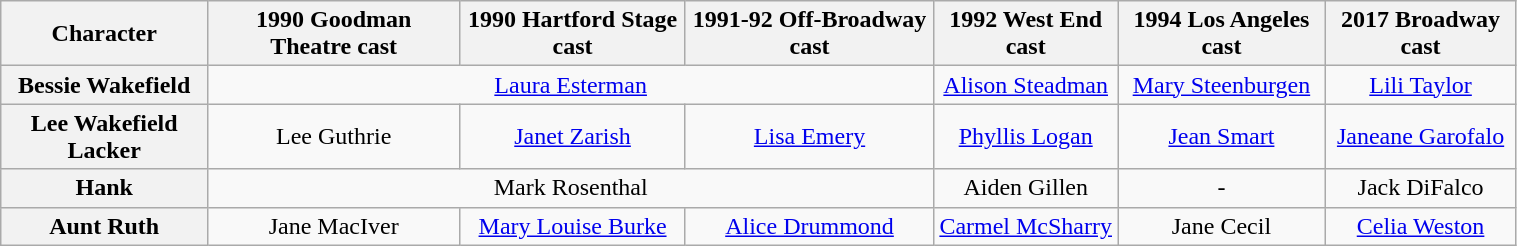<table class="wikitable" width="80%">
<tr>
<th>Character</th>
<th>1990 Goodman Theatre cast</th>
<th>1990 Hartford Stage cast</th>
<th>1991-92 Off-Broadway cast</th>
<th>1992 West End cast</th>
<th>1994 Los Angeles cast</th>
<th>2017 Broadway cast</th>
</tr>
<tr>
<th scope="row">Bessie Wakefield</th>
<td align="center" colspan="3"><a href='#'>Laura Esterman</a></td>
<td align="center" colspan="1"><a href='#'>Alison Steadman</a></td>
<td align="center" colspan="1"><a href='#'>Mary Steenburgen</a></td>
<td align="center" colspan="1"><a href='#'>Lili Taylor</a></td>
</tr>
<tr>
<th scope="row">Lee Wakefield Lacker</th>
<td align="center">Lee Guthrie</td>
<td align="center" colspan="1"><a href='#'>Janet Zarish</a></td>
<td align="center"><a href='#'>Lisa Emery</a></td>
<td align="center"><a href='#'>Phyllis Logan</a></td>
<td align="center"><a href='#'>Jean Smart</a></td>
<td align="center"><a href='#'>Janeane Garofalo</a></td>
</tr>
<tr>
<th scope="row">Hank</th>
<td align="center" colspan="3">Mark Rosenthal</td>
<td align="center" colspan="1">Aiden Gillen</td>
<td align="center" colspan="1">-</td>
<td align="center">Jack DiFalco</td>
</tr>
<tr>
<th scope="row">Aunt Ruth</th>
<td align="center" colspan="1">Jane MacIver</td>
<td align="center" colspan="1"><a href='#'>Mary Louise Burke</a></td>
<td align="center" colspan="1"><a href='#'>Alice Drummond</a></td>
<td align="center" colspan="1"><a href='#'>Carmel McSharry</a></td>
<td align="center" colspan="1">Jane Cecil</td>
<td align="center"><a href='#'>Celia Weston</a></td>
</tr>
</table>
